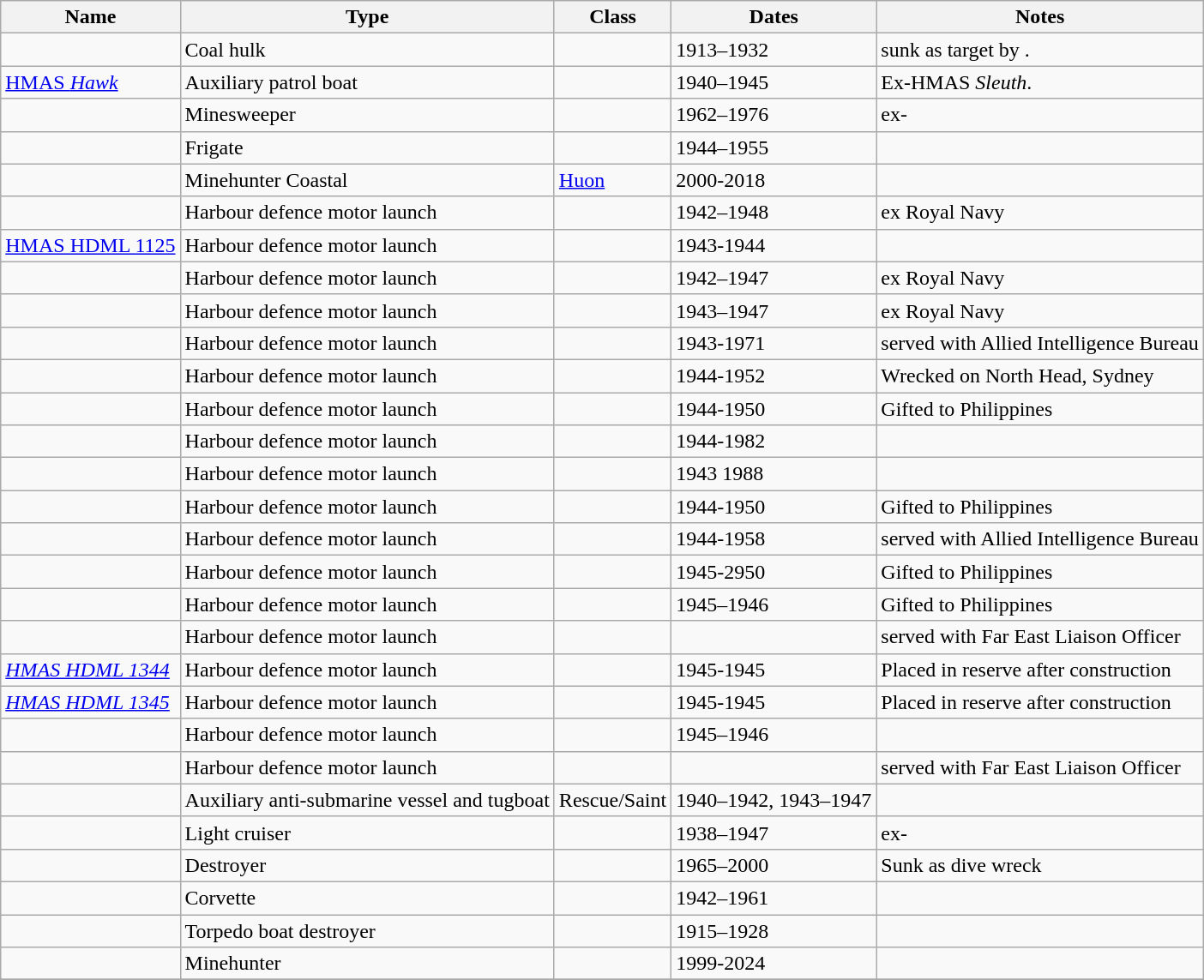<table class="wikitable sortable" border="1">
<tr>
<th>Name</th>
<th>Type</th>
<th>Class</th>
<th>Dates</th>
<th>Notes</th>
</tr>
<tr>
<td></td>
<td>Coal hulk</td>
<td> </td>
<td>1913–1932</td>
<td>sunk as target by .</td>
</tr>
<tr>
<td><a href='#'>HMAS <em>Hawk</em></a></td>
<td>Auxiliary patrol boat</td>
<td> </td>
<td>1940–1945</td>
<td>Ex-HMAS <em>Sleuth</em>.</td>
</tr>
<tr>
<td></td>
<td>Minesweeper</td>
<td></td>
<td>1962–1976</td>
<td>ex-</td>
</tr>
<tr>
<td></td>
<td>Frigate</td>
<td></td>
<td>1944–1955</td>
<td> </td>
</tr>
<tr>
<td></td>
<td>Minehunter Coastal</td>
<td><a href='#'>Huon</a></td>
<td>2000-2018</td>
<td> </td>
</tr>
<tr>
<td></td>
<td>Harbour defence motor launch</td>
<td> </td>
<td>1942–1948</td>
<td>ex Royal Navy</td>
</tr>
<tr>
<td><a href='#'>HMAS HDML 1125</a></td>
<td>Harbour defence motor launch</td>
<td> </td>
<td>1943-1944</td>
<td></td>
</tr>
<tr>
<td></td>
<td>Harbour defence motor launch</td>
<td> </td>
<td>1942–1947</td>
<td>ex Royal Navy</td>
</tr>
<tr>
<td></td>
<td>Harbour defence motor launch</td>
<td> </td>
<td>1943–1947</td>
<td>ex Royal Navy</td>
</tr>
<tr>
<td></td>
<td>Harbour defence motor launch</td>
<td> </td>
<td>1943-1971</td>
<td>served with Allied Intelligence Bureau</td>
</tr>
<tr>
<td></td>
<td>Harbour defence motor launch</td>
<td> </td>
<td>1944-1952</td>
<td>Wrecked on North Head, Sydney</td>
</tr>
<tr>
<td></td>
<td>Harbour defence motor launch</td>
<td> </td>
<td>1944-1950</td>
<td>Gifted to Philippines</td>
</tr>
<tr>
<td></td>
<td>Harbour defence motor launch</td>
<td> </td>
<td>1944-1982</td>
<td> </td>
</tr>
<tr>
<td></td>
<td>Harbour defence motor launch</td>
<td> </td>
<td>1943 1988</td>
<td> </td>
</tr>
<tr>
<td></td>
<td>Harbour defence motor launch</td>
<td> </td>
<td>1944-1950</td>
<td>Gifted to Philippines</td>
</tr>
<tr>
<td></td>
<td>Harbour defence motor launch</td>
<td> </td>
<td>1944-1958</td>
<td>served with Allied Intelligence Bureau</td>
</tr>
<tr>
<td></td>
<td>Harbour defence motor launch</td>
<td> </td>
<td>1945-2950</td>
<td>Gifted to Philippines</td>
</tr>
<tr>
<td></td>
<td>Harbour defence motor launch</td>
<td> </td>
<td>1945–1946</td>
<td>Gifted to Philippines</td>
</tr>
<tr>
<td></td>
<td>Harbour defence motor launch</td>
<td> </td>
<td> </td>
<td>served with Far East Liaison Officer</td>
</tr>
<tr>
<td><em><a href='#'>HMAS HDML 1344</a></em></td>
<td>Harbour defence motor launch</td>
<td> </td>
<td>1945-1945</td>
<td>Placed in reserve after construction</td>
</tr>
<tr>
<td><em><a href='#'>HMAS HDML 1345</a></em></td>
<td>Harbour defence motor launch</td>
<td> </td>
<td>1945-1945</td>
<td>Placed in reserve after construction</td>
</tr>
<tr>
<td></td>
<td>Harbour defence motor launch</td>
<td> </td>
<td>1945–1946</td>
<td> </td>
</tr>
<tr>
<td></td>
<td>Harbour defence motor launch</td>
<td> </td>
<td> </td>
<td>served with Far East Liaison Officer</td>
</tr>
<tr>
<td></td>
<td>Auxiliary anti-submarine vessel and tugboat</td>
<td>Rescue/Saint</td>
<td>1940–1942, 1943–1947</td>
<td> </td>
</tr>
<tr>
<td></td>
<td>Light cruiser</td>
<td></td>
<td>1938–1947</td>
<td>ex-</td>
</tr>
<tr>
<td></td>
<td>Destroyer</td>
<td></td>
<td>1965–2000</td>
<td>Sunk as dive wreck</td>
</tr>
<tr>
<td></td>
<td>Corvette</td>
<td></td>
<td>1942–1961</td>
<td> </td>
</tr>
<tr>
<td></td>
<td>Torpedo boat destroyer</td>
<td></td>
<td>1915–1928</td>
<td> </td>
</tr>
<tr>
<td></td>
<td>Minehunter</td>
<td></td>
<td>1999-2024</td>
<td> </td>
</tr>
<tr>
</tr>
</table>
